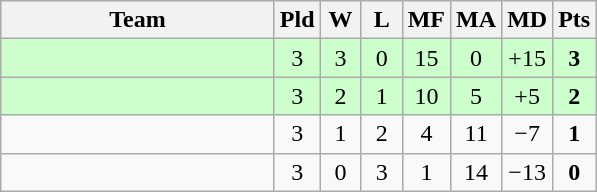<table class="wikitable" style="text-align:center">
<tr>
<th width="175">Team</th>
<th width="20">Pld</th>
<th width="20">W</th>
<th width="20">L</th>
<th width="20">MF</th>
<th width="20">MA</th>
<th width="20">MD</th>
<th width="20">Pts</th>
</tr>
<tr bgcolor="ccffcc">
<td align="left"></td>
<td>3</td>
<td>3</td>
<td>0</td>
<td>15</td>
<td>0</td>
<td>+15</td>
<td><strong>3</strong></td>
</tr>
<tr bgcolor="ccffcc">
<td align="left"></td>
<td>3</td>
<td>2</td>
<td>1</td>
<td>10</td>
<td>5</td>
<td>+5</td>
<td><strong>2</strong></td>
</tr>
<tr>
<td align="left"></td>
<td>3</td>
<td>1</td>
<td>2</td>
<td>4</td>
<td>11</td>
<td>−7</td>
<td><strong>1</strong></td>
</tr>
<tr>
<td align="left"></td>
<td>3</td>
<td>0</td>
<td>3</td>
<td>1</td>
<td>14</td>
<td>−13</td>
<td><strong>0</strong></td>
</tr>
</table>
